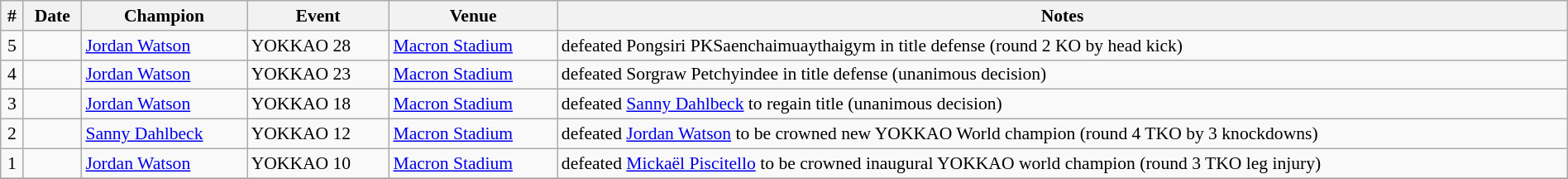<table id="Events" class="wikitable sortable" style="width:100%; font-size:90%;">
<tr>
<th scope="col">#</th>
<th scope="col">Date</th>
<th scope="col">Champion</th>
<th scope="col">Event</th>
<th scope="col">Venue</th>
<th scope="col">Notes</th>
</tr>
<tr>
<td align=center>5</td>
<td></td>
<td> <a href='#'>Jordan Watson</a></td>
<td>YOKKAO 28</td>
<td><a href='#'>Macron Stadium</a></td>
<td>defeated  Pongsiri PKSaenchaimuaythaigym in title defense (round 2 KO by head kick)</td>
</tr>
<tr>
<td align=center>4</td>
<td></td>
<td> <a href='#'>Jordan Watson</a></td>
<td>YOKKAO 23</td>
<td><a href='#'>Macron Stadium</a></td>
<td>defeated  Sorgraw Petchyindee in title defense (unanimous decision)</td>
</tr>
<tr>
<td align=center>3</td>
<td></td>
<td> <a href='#'>Jordan Watson</a></td>
<td>YOKKAO 18</td>
<td><a href='#'>Macron Stadium</a></td>
<td>defeated  <a href='#'>Sanny Dahlbeck</a> to regain title (unanimous decision)</td>
</tr>
<tr>
<td align=center>2</td>
<td></td>
<td> <a href='#'>Sanny Dahlbeck</a></td>
<td>YOKKAO 12</td>
<td><a href='#'>Macron Stadium</a></td>
<td>defeated  <a href='#'>Jordan Watson</a> to be crowned new YOKKAO World champion (round 4 TKO by 3 knockdowns)</td>
</tr>
<tr>
<td align=center>1</td>
<td></td>
<td> <a href='#'>Jordan Watson</a></td>
<td>YOKKAO 10</td>
<td><a href='#'>Macron Stadium</a></td>
<td>defeated  <a href='#'>Mickaël Piscitello</a> to be crowned inaugural YOKKAO world champion (round 3 TKO leg injury)</td>
</tr>
<tr>
</tr>
</table>
